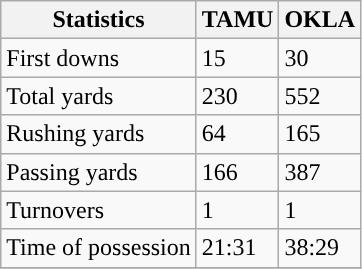<table class="wikitable">
<tr>
<th>Statistics</th>
<th>TAMU</th>
<th>OKLA</th>
</tr>
<tr>
<td>First downs</td>
<td>15</td>
<td>30</td>
</tr>
<tr>
<td>Total yards</td>
<td>230</td>
<td>552</td>
</tr>
<tr>
<td>Rushing yards</td>
<td>64</td>
<td>165</td>
</tr>
<tr>
<td>Passing yards</td>
<td>166</td>
<td>387</td>
</tr>
<tr>
<td>Turnovers</td>
<td>1</td>
<td>1</td>
</tr>
<tr>
<td>Time of possession</td>
<td>21:31</td>
<td>38:29</td>
</tr>
<tr>
</tr>
</table>
